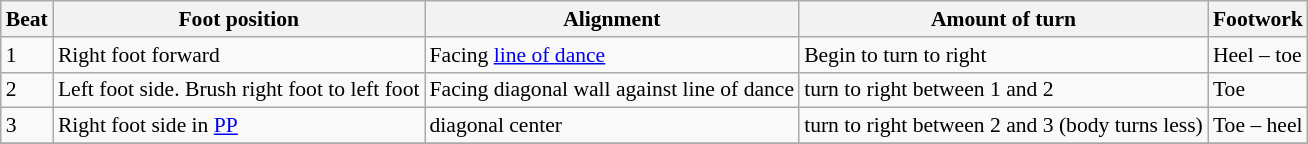<table class="wikitable" style="font-size:90%;">
<tr>
<th>Beat</th>
<th>Foot position</th>
<th>Alignment</th>
<th>Amount of turn</th>
<th>Footwork</th>
</tr>
<tr>
<td>1</td>
<td>Right foot forward</td>
<td>Facing <a href='#'>line of dance</a></td>
<td>Begin to turn to right</td>
<td>Heel – toe</td>
</tr>
<tr>
<td>2</td>
<td>Left foot side. Brush right foot to left foot</td>
<td>Facing diagonal wall against line of dance</td>
<td> turn to right between 1 and 2</td>
<td>Toe</td>
</tr>
<tr>
<td>3</td>
<td>Right foot side in <a href='#'>PP</a></td>
<td>diagonal center</td>
<td> turn to right between 2 and 3 (body turns less)</td>
<td>Toe – heel</td>
</tr>
<tr>
</tr>
</table>
